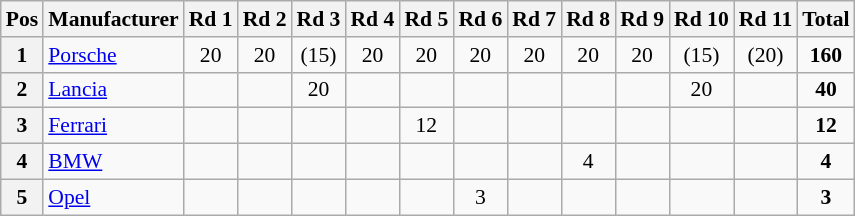<table class="wikitable" style="font-size: 90%;">
<tr>
<th>Pos</th>
<th>Manufacturer</th>
<th>Rd 1</th>
<th>Rd 2</th>
<th>Rd 3</th>
<th>Rd 4</th>
<th>Rd 5</th>
<th>Rd 6</th>
<th>Rd 7</th>
<th>Rd 8</th>
<th>Rd 9</th>
<th>Rd 10</th>
<th>Rd 11</th>
<th>Total </th>
</tr>
<tr>
<th>1</th>
<td> <a href='#'>Porsche</a></td>
<td align=center>20</td>
<td align=center>20</td>
<td align=center>(15)</td>
<td align=center>20</td>
<td align=center>20</td>
<td align=center>20</td>
<td align=center>20</td>
<td align=center>20</td>
<td align=center>20</td>
<td align=center>(15)</td>
<td align=center>(20)</td>
<td align=center><strong>160</strong></td>
</tr>
<tr>
<th>2</th>
<td> <a href='#'>Lancia</a></td>
<td></td>
<td></td>
<td align=center>20</td>
<td></td>
<td></td>
<td></td>
<td></td>
<td></td>
<td></td>
<td align=center>20</td>
<td></td>
<td align=center><strong>40</strong></td>
</tr>
<tr>
<th>3</th>
<td> <a href='#'>Ferrari</a></td>
<td></td>
<td></td>
<td></td>
<td></td>
<td align=center>12</td>
<td></td>
<td></td>
<td></td>
<td></td>
<td></td>
<td></td>
<td align=center><strong>12</strong></td>
</tr>
<tr>
<th>4</th>
<td> <a href='#'>BMW</a></td>
<td></td>
<td></td>
<td></td>
<td></td>
<td></td>
<td></td>
<td></td>
<td align=center>4</td>
<td></td>
<td></td>
<td></td>
<td align=center><strong>4</strong></td>
</tr>
<tr>
<th>5</th>
<td> <a href='#'>Opel</a></td>
<td></td>
<td></td>
<td></td>
<td></td>
<td></td>
<td align=center>3</td>
<td></td>
<td></td>
<td></td>
<td></td>
<td></td>
<td align=center><strong>3</strong></td>
</tr>
</table>
